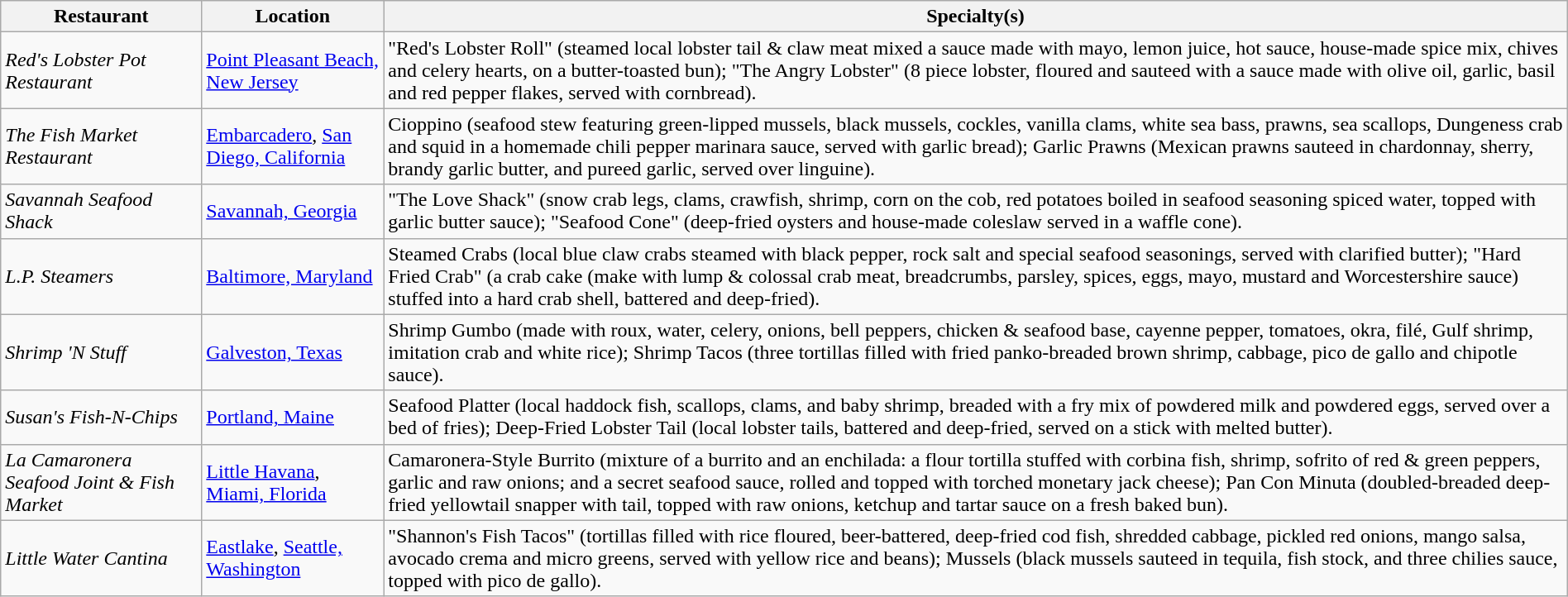<table class="wikitable" style="width:100%;">
<tr>
<th>Restaurant</th>
<th>Location</th>
<th>Specialty(s)</th>
</tr>
<tr>
<td><em>Red's Lobster Pot Restaurant</em></td>
<td><a href='#'>Point Pleasant Beach, New Jersey</a></td>
<td>"Red's Lobster Roll" (steamed local lobster tail & claw meat mixed a sauce made with mayo, lemon juice, hot sauce, house-made spice mix, chives and celery hearts, on a butter-toasted bun); "The Angry Lobster" (8 piece lobster,  floured and sauteed with a sauce made with olive oil, garlic, basil and red pepper flakes, served with cornbread).</td>
</tr>
<tr>
<td><em>The Fish Market Restaurant</em></td>
<td><a href='#'>Embarcadero</a>, <a href='#'>San Diego, California</a></td>
<td>Cioppino (seafood stew featuring green-lipped mussels, black mussels, cockles, vanilla clams, white sea bass, prawns, sea scallops, Dungeness crab and squid in a homemade chili pepper marinara sauce, served with garlic bread); Garlic Prawns (Mexican prawns sauteed in chardonnay, sherry, brandy garlic butter, and pureed garlic, served over linguine).</td>
</tr>
<tr>
<td><em>Savannah Seafood Shack</em></td>
<td><a href='#'>Savannah, Georgia</a></td>
<td>"The Love Shack" (snow crab legs, clams, crawfish, shrimp, corn on the cob, red potatoes boiled in seafood seasoning spiced water, topped with garlic butter sauce); "Seafood Cone" (deep-fried oysters and house-made coleslaw served in a waffle cone).</td>
</tr>
<tr>
<td><em>L.P. Steamers</em></td>
<td><a href='#'>Baltimore, Maryland</a></td>
<td>Steamed Crabs (local blue claw crabs steamed with black pepper, rock salt and special seafood seasonings, served with clarified butter); "Hard Fried Crab" (a crab cake (make with lump & colossal crab meat, breadcrumbs, parsley, spices, eggs, mayo, mustard and Worcestershire sauce) stuffed into a hard crab shell, battered and deep-fried).</td>
</tr>
<tr>
<td><em>Shrimp 'N Stuff</em></td>
<td><a href='#'>Galveston, Texas</a></td>
<td>Shrimp Gumbo (made with roux, water, celery, onions, bell peppers, chicken & seafood base, cayenne pepper, tomatoes, okra, filé, Gulf shrimp, imitation crab and white rice); Shrimp Tacos (three tortillas filled with fried panko-breaded brown shrimp, cabbage, pico de gallo and chipotle sauce).</td>
</tr>
<tr>
<td><em>Susan's Fish-N-Chips</em></td>
<td><a href='#'>Portland, Maine</a></td>
<td>Seafood Platter (local haddock fish, scallops, clams, and baby shrimp, breaded with a fry mix of powdered milk and powdered eggs, served over a bed of fries); Deep-Fried Lobster Tail (local lobster tails, battered and deep-fried, served on a stick with melted butter).</td>
</tr>
<tr>
<td><em>La Camaronera Seafood Joint & Fish Market</em></td>
<td><a href='#'>Little Havana</a>, <a href='#'>Miami, Florida</a></td>
<td>Camaronera-Style Burrito (mixture of a burrito and an enchilada: a flour tortilla stuffed with corbina fish, shrimp, sofrito of red & green peppers, garlic and raw onions; and a secret seafood sauce, rolled and topped with torched monetary jack cheese); Pan Con Minuta (doubled-breaded deep-fried yellowtail snapper with tail, topped with raw onions, ketchup and tartar sauce on a fresh baked bun).</td>
</tr>
<tr>
<td><em>Little Water Cantina</em></td>
<td><a href='#'>Eastlake</a>, <a href='#'>Seattle, Washington</a></td>
<td>"Shannon's Fish Tacos" (tortillas filled with rice floured, beer-battered, deep-fried cod fish, shredded cabbage, pickled red onions, mango salsa, avocado crema and micro greens, served with yellow rice and beans); Mussels (black mussels sauteed in tequila, fish stock, and three chilies sauce, topped with pico de gallo).</td>
</tr>
</table>
